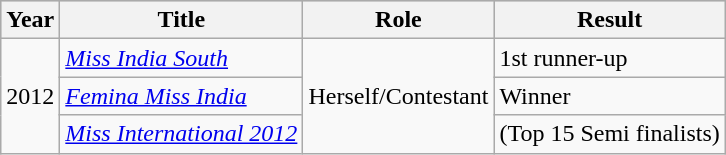<table class="wikitable sortable plainrowheaders">
<tr style="background:#ccc; text-align:center;">
<th scope="col">Year</th>
<th scope="col">Title</th>
<th scope="col" class="unsortable">Role</th>
<th scope="col">Result</th>
</tr>
<tr>
<td rowspan="3">2012</td>
<td scope="row"><em><a href='#'>Miss India South</a></em></td>
<td rowspan="3">Herself/Contestant</td>
<td>1st runner-up</td>
</tr>
<tr>
<td scope="row"><em><a href='#'>Femina Miss India</a></em></td>
<td>Winner</td>
</tr>
<tr>
<td scope="row"><em><a href='#'>Miss International 2012</a></em></td>
<td>(Top 15 Semi finalists)</td>
</tr>
</table>
